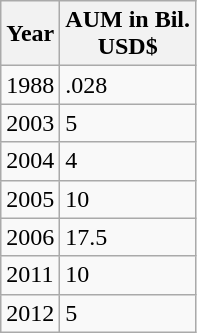<table class="wikitable">
<tr>
<th>Year</th>
<th>AUM in Bil.<br>USD$</th>
</tr>
<tr>
<td>1988</td>
<td>.028</td>
</tr>
<tr>
<td>2003</td>
<td>5</td>
</tr>
<tr>
<td>2004</td>
<td>4</td>
</tr>
<tr>
<td>2005</td>
<td>10</td>
</tr>
<tr>
<td>2006</td>
<td>17.5</td>
</tr>
<tr>
<td>2011</td>
<td>10</td>
</tr>
<tr>
<td>2012</td>
<td>5</td>
</tr>
</table>
